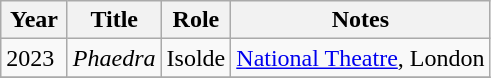<table class="wikitable sortable">
<tr>
<th width="37px">Year</th>
<th>Title</th>
<th>Role</th>
<th>Notes</th>
</tr>
<tr>
<td>2023</td>
<td><em>Phaedra</em></td>
<td>Isolde</td>
<td><a href='#'>National Theatre</a>, London</td>
</tr>
<tr>
</tr>
</table>
